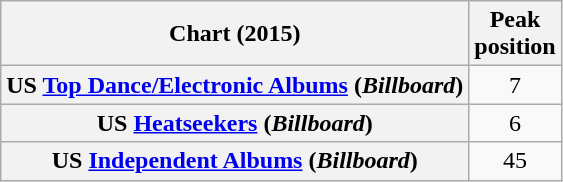<table class="wikitable sortable plainrowheaders" style="text-align:center">
<tr>
<th scope="col">Chart (2015)</th>
<th scope="col">Peak<br>position</th>
</tr>
<tr>
<th scope="row">US <a href='#'>Top Dance/Electronic Albums</a> (<em>Billboard</em>)</th>
<td>7</td>
</tr>
<tr>
<th scope="row">US <a href='#'>Heatseekers</a> (<em>Billboard</em>)</th>
<td>6</td>
</tr>
<tr>
<th scope="row">US <a href='#'>Independent Albums</a> (<em>Billboard</em>)</th>
<td>45</td>
</tr>
</table>
